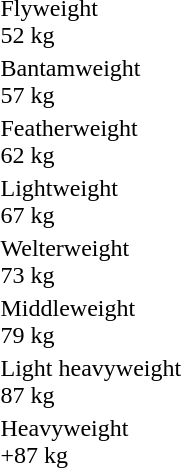<table>
<tr>
<td>Flyweight<br>52 kg</td>
<td></td>
<td></td>
<td></td>
</tr>
<tr>
<td>Bantamweight<br>57 kg</td>
<td></td>
<td></td>
<td></td>
</tr>
<tr>
<td>Featherweight<br>62 kg</td>
<td></td>
<td></td>
<td></td>
</tr>
<tr>
<td>Lightweight<br>67 kg</td>
<td></td>
<td></td>
<td></td>
</tr>
<tr>
<td>Welterweight<br>73 kg</td>
<td></td>
<td></td>
<td></td>
</tr>
<tr>
<td>Middleweight<br>79 kg</td>
<td></td>
<td></td>
<td></td>
</tr>
<tr>
<td>Light heavyweight<br>87 kg</td>
<td></td>
<td></td>
<td></td>
</tr>
<tr>
<td>Heavyweight<br>+87 kg</td>
<td></td>
<td></td>
<td></td>
</tr>
</table>
